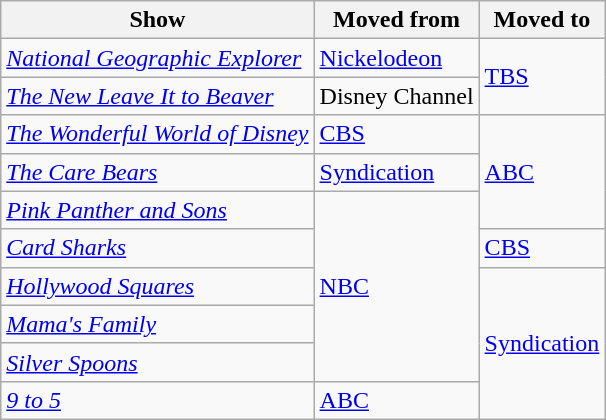<table class="wikitable sortable">
<tr>
<th>Show</th>
<th>Moved from</th>
<th>Moved to</th>
</tr>
<tr>
<td><em><a href='#'>National Geographic Explorer</a></em></td>
<td><a href='#'>Nickelodeon</a></td>
<td rowspan="2"><a href='#'>TBS</a></td>
</tr>
<tr>
<td><em><a href='#'>The New Leave It to Beaver</a></em></td>
<td>Disney Channel</td>
</tr>
<tr>
<td><em><a href='#'>The Wonderful World of Disney</a></em></td>
<td><a href='#'>CBS</a></td>
<td rowspan="3"><a href='#'>ABC</a></td>
</tr>
<tr>
<td><em><a href='#'>The Care Bears</a></em></td>
<td><a href='#'>Syndication</a></td>
</tr>
<tr>
<td><em><a href='#'>Pink Panther and Sons</a></em></td>
<td rowspan="5"><a href='#'>NBC</a></td>
</tr>
<tr>
<td><em><a href='#'>Card Sharks</a></em></td>
<td><a href='#'>CBS</a></td>
</tr>
<tr>
<td><em><a href='#'>Hollywood Squares</a></em></td>
<td rowspan="4"><a href='#'>Syndication</a></td>
</tr>
<tr>
<td><em><a href='#'>Mama's Family</a></em></td>
</tr>
<tr>
<td><em><a href='#'>Silver Spoons</a></em></td>
</tr>
<tr>
<td><em><a href='#'>9 to 5</a></em></td>
<td><a href='#'>ABC</a></td>
</tr>
</table>
